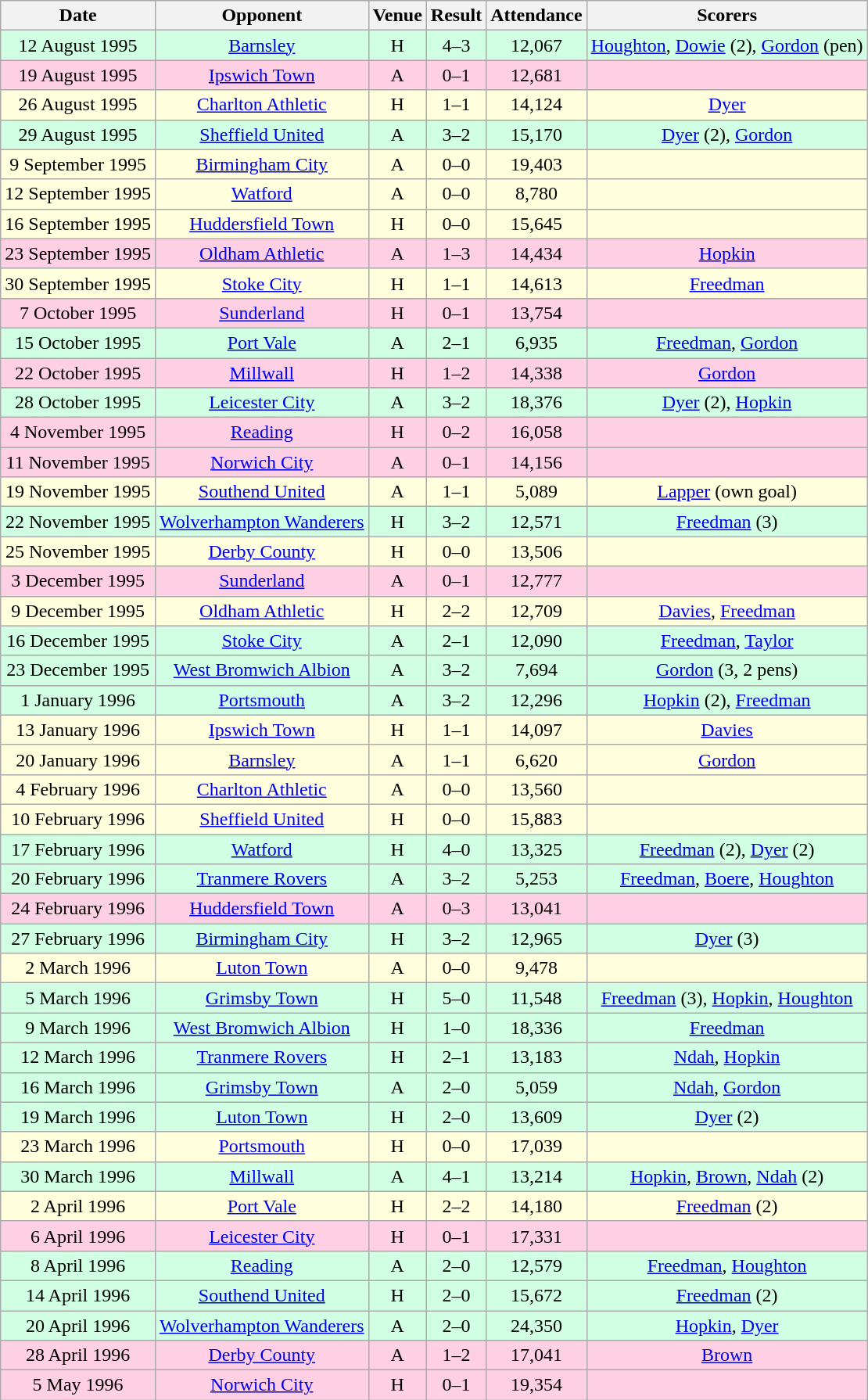<table class="wikitable sortable" style="font-size:100%; text-align:center">
<tr>
<th>Date</th>
<th>Opponent</th>
<th>Venue</th>
<th>Result</th>
<th>Attendance</th>
<th>Scorers</th>
</tr>
<tr style="background-color: #d0ffe3;">
<td>12 August 1995</td>
<td><a href='#'>Barnsley</a></td>
<td>H</td>
<td>4–3</td>
<td>12,067</td>
<td><a href='#'>Houghton</a>, <a href='#'>Dowie</a> (2), <a href='#'>Gordon</a> (pen)</td>
</tr>
<tr style="background-color: #ffd0e3;">
<td>19 August 1995</td>
<td><a href='#'>Ipswich Town</a></td>
<td>A</td>
<td>0–1</td>
<td>12,681</td>
<td></td>
</tr>
<tr style="background-color: #ffffdd;">
<td>26 August 1995</td>
<td><a href='#'>Charlton Athletic</a></td>
<td>H</td>
<td>1–1</td>
<td>14,124</td>
<td><a href='#'>Dyer</a></td>
</tr>
<tr style="background-color: #d0ffe3;">
<td>29 August 1995</td>
<td><a href='#'>Sheffield United</a></td>
<td>A</td>
<td>3–2</td>
<td>15,170</td>
<td><a href='#'>Dyer</a> (2), <a href='#'>Gordon</a></td>
</tr>
<tr style="background-color: #ffffdd;">
<td>9 September 1995</td>
<td><a href='#'>Birmingham City</a></td>
<td>A</td>
<td>0–0</td>
<td>19,403</td>
<td></td>
</tr>
<tr style="background-color: #ffffdd;">
<td>12 September 1995</td>
<td><a href='#'>Watford</a></td>
<td>A</td>
<td>0–0</td>
<td>8,780</td>
<td></td>
</tr>
<tr style="background-color: #ffffdd;">
<td>16 September 1995</td>
<td><a href='#'>Huddersfield Town</a></td>
<td>H</td>
<td>0–0</td>
<td>15,645</td>
<td></td>
</tr>
<tr style="background-color: #ffd0e3;">
<td>23 September 1995</td>
<td><a href='#'>Oldham Athletic</a></td>
<td>A</td>
<td>1–3</td>
<td>14,434</td>
<td><a href='#'>Hopkin</a></td>
</tr>
<tr style="background-color: #ffffdd;">
<td>30 September 1995</td>
<td><a href='#'>Stoke City</a></td>
<td>H</td>
<td>1–1</td>
<td>14,613</td>
<td><a href='#'>Freedman</a></td>
</tr>
<tr style="background-color: #ffd0e3;">
<td>7 October 1995</td>
<td><a href='#'>Sunderland</a></td>
<td>H</td>
<td>0–1</td>
<td>13,754</td>
<td></td>
</tr>
<tr style="background-color: #d0ffe3;">
<td>15 October 1995</td>
<td><a href='#'>Port Vale</a></td>
<td>A</td>
<td>2–1</td>
<td>6,935</td>
<td><a href='#'>Freedman</a>, <a href='#'>Gordon</a></td>
</tr>
<tr style="background-color: #ffd0e3;">
<td>22 October 1995</td>
<td><a href='#'>Millwall</a></td>
<td>H</td>
<td>1–2</td>
<td>14,338</td>
<td><a href='#'>Gordon</a></td>
</tr>
<tr style="background-color: #d0ffe3;">
<td>28 October 1995</td>
<td><a href='#'>Leicester City</a></td>
<td>A</td>
<td>3–2</td>
<td>18,376</td>
<td><a href='#'>Dyer</a> (2), <a href='#'>Hopkin</a></td>
</tr>
<tr style="background-color: #ffd0e3;">
<td>4 November 1995</td>
<td><a href='#'>Reading</a></td>
<td>H</td>
<td>0–2</td>
<td>16,058</td>
<td></td>
</tr>
<tr style="background-color: #ffd0e3;">
<td>11 November 1995</td>
<td><a href='#'>Norwich City</a></td>
<td>A</td>
<td>0–1</td>
<td>14,156</td>
<td></td>
</tr>
<tr style="background-color: #ffffdd;">
<td>19 November 1995</td>
<td><a href='#'>Southend United</a></td>
<td>A</td>
<td>1–1</td>
<td>5,089</td>
<td><a href='#'>Lapper</a> (own goal)</td>
</tr>
<tr style="background-color: #d0ffe3;">
<td>22 November 1995</td>
<td><a href='#'>Wolverhampton Wanderers</a></td>
<td>H</td>
<td>3–2</td>
<td>12,571</td>
<td><a href='#'>Freedman</a> (3)</td>
</tr>
<tr style="background-color: #ffffdd;">
<td>25 November 1995</td>
<td><a href='#'>Derby County</a></td>
<td>H</td>
<td>0–0</td>
<td>13,506</td>
<td></td>
</tr>
<tr style="background-color: #ffd0e3;">
<td>3 December 1995</td>
<td><a href='#'>Sunderland</a></td>
<td>A</td>
<td>0–1</td>
<td>12,777</td>
<td></td>
</tr>
<tr style="background-color: #ffffdd;">
<td>9 December 1995</td>
<td><a href='#'>Oldham Athletic</a></td>
<td>H</td>
<td>2–2</td>
<td>12,709</td>
<td><a href='#'>Davies</a>, <a href='#'>Freedman</a></td>
</tr>
<tr style="background-color: #d0ffe3;">
<td>16 December 1995</td>
<td><a href='#'>Stoke City</a></td>
<td>A</td>
<td>2–1</td>
<td>12,090</td>
<td><a href='#'>Freedman</a>, <a href='#'>Taylor</a></td>
</tr>
<tr style="background-color: #d0ffe3;">
<td>23 December 1995</td>
<td><a href='#'>West Bromwich Albion</a></td>
<td>A</td>
<td>3–2</td>
<td>7,694</td>
<td><a href='#'>Gordon</a> (3, 2 pens)</td>
</tr>
<tr style="background-color: #d0ffe3;">
<td>1 January 1996</td>
<td><a href='#'>Portsmouth</a></td>
<td>A</td>
<td>3–2</td>
<td>12,296</td>
<td><a href='#'>Hopkin</a> (2), <a href='#'>Freedman</a></td>
</tr>
<tr style="background-color: #ffffdd;">
<td>13 January 1996</td>
<td><a href='#'>Ipswich Town</a></td>
<td>H</td>
<td>1–1</td>
<td>14,097</td>
<td><a href='#'>Davies</a></td>
</tr>
<tr style="background-color: #ffffdd;">
<td>20 January 1996</td>
<td><a href='#'>Barnsley</a></td>
<td>A</td>
<td>1–1</td>
<td>6,620</td>
<td><a href='#'>Gordon</a></td>
</tr>
<tr style="background-color: #ffffdd;">
<td>4 February 1996</td>
<td><a href='#'>Charlton Athletic</a></td>
<td>A</td>
<td>0–0</td>
<td>13,560</td>
<td></td>
</tr>
<tr style="background-color: #ffffdd;">
<td>10 February 1996</td>
<td><a href='#'>Sheffield United</a></td>
<td>H</td>
<td>0–0</td>
<td>15,883</td>
<td></td>
</tr>
<tr style="background-color: #d0ffe3;">
<td>17 February 1996</td>
<td><a href='#'>Watford</a></td>
<td>H</td>
<td>4–0</td>
<td>13,325</td>
<td><a href='#'>Freedman</a> (2), <a href='#'>Dyer</a> (2)</td>
</tr>
<tr style="background-color: #d0ffe3;">
<td>20 February 1996</td>
<td><a href='#'>Tranmere Rovers</a></td>
<td>A</td>
<td>3–2</td>
<td>5,253</td>
<td><a href='#'>Freedman</a>, <a href='#'>Boere</a>, <a href='#'>Houghton</a></td>
</tr>
<tr style="background-color: #ffd0e3;">
<td>24 February 1996</td>
<td><a href='#'>Huddersfield Town</a></td>
<td>A</td>
<td>0–3</td>
<td>13,041</td>
<td></td>
</tr>
<tr style="background-color: #d0ffe3;">
<td>27 February 1996</td>
<td><a href='#'>Birmingham City</a></td>
<td>H</td>
<td>3–2</td>
<td>12,965</td>
<td><a href='#'>Dyer</a> (3)</td>
</tr>
<tr style="background-color: #ffffdd;">
<td>2 March 1996</td>
<td><a href='#'>Luton Town</a></td>
<td>A</td>
<td>0–0</td>
<td>9,478</td>
<td></td>
</tr>
<tr style="background-color: #d0ffe3;">
<td>5 March 1996</td>
<td><a href='#'>Grimsby Town</a></td>
<td>H</td>
<td>5–0</td>
<td>11,548</td>
<td><a href='#'>Freedman</a> (3), <a href='#'>Hopkin</a>, <a href='#'>Houghton</a></td>
</tr>
<tr style="background-color: #d0ffe3;">
<td>9 March 1996</td>
<td><a href='#'>West Bromwich Albion</a></td>
<td>H</td>
<td>1–0</td>
<td>18,336</td>
<td><a href='#'>Freedman</a></td>
</tr>
<tr style="background-color: #d0ffe3;">
<td>12 March 1996</td>
<td><a href='#'>Tranmere Rovers</a></td>
<td>H</td>
<td>2–1</td>
<td>13,183</td>
<td><a href='#'>Ndah</a>, <a href='#'>Hopkin</a></td>
</tr>
<tr style="background-color: #d0ffe3;">
<td>16 March 1996</td>
<td><a href='#'>Grimsby Town</a></td>
<td>A</td>
<td>2–0</td>
<td>5,059</td>
<td><a href='#'>Ndah</a>, <a href='#'>Gordon</a></td>
</tr>
<tr style="background-color: #d0ffe3;">
<td>19 March 1996</td>
<td><a href='#'>Luton Town</a></td>
<td>H</td>
<td>2–0</td>
<td>13,609</td>
<td><a href='#'>Dyer</a> (2)</td>
</tr>
<tr style="background-color: #ffffdd;">
<td>23 March 1996</td>
<td><a href='#'>Portsmouth</a></td>
<td>H</td>
<td>0–0</td>
<td>17,039</td>
<td></td>
</tr>
<tr style="background-color: #d0ffe3;">
<td>30 March 1996</td>
<td><a href='#'>Millwall</a></td>
<td>A</td>
<td>4–1</td>
<td>13,214</td>
<td><a href='#'>Hopkin</a>, <a href='#'>Brown</a>, <a href='#'>Ndah</a> (2)</td>
</tr>
<tr style="background-color: #ffffdd;">
<td>2 April 1996</td>
<td><a href='#'>Port Vale</a></td>
<td>H</td>
<td>2–2</td>
<td>14,180</td>
<td><a href='#'>Freedman</a> (2)</td>
</tr>
<tr style="background-color: #ffd0e3;">
<td>6 April 1996</td>
<td><a href='#'>Leicester City</a></td>
<td>H</td>
<td>0–1</td>
<td>17,331</td>
<td></td>
</tr>
<tr style="background-color: #d0ffe3;">
<td>8 April 1996</td>
<td><a href='#'>Reading</a></td>
<td>A</td>
<td>2–0</td>
<td>12,579</td>
<td><a href='#'>Freedman</a>, <a href='#'>Houghton</a></td>
</tr>
<tr style="background-color: #d0ffe3;">
<td>14 April 1996</td>
<td><a href='#'>Southend United</a></td>
<td>H</td>
<td>2–0</td>
<td>15,672</td>
<td><a href='#'>Freedman</a> (2)</td>
</tr>
<tr style="background-color: #d0ffe3;">
<td>20 April 1996</td>
<td><a href='#'>Wolverhampton Wanderers</a></td>
<td>A</td>
<td>2–0</td>
<td>24,350</td>
<td><a href='#'>Hopkin</a>, <a href='#'>Dyer</a></td>
</tr>
<tr style="background-color: #ffd0e3;">
<td>28 April 1996</td>
<td><a href='#'>Derby County</a></td>
<td>A</td>
<td>1–2</td>
<td>17,041</td>
<td><a href='#'>Brown</a></td>
</tr>
<tr style="background-color: #ffd0e3;">
<td>5 May 1996</td>
<td><a href='#'>Norwich City</a></td>
<td>H</td>
<td>0–1</td>
<td>19,354</td>
<td></td>
</tr>
</table>
